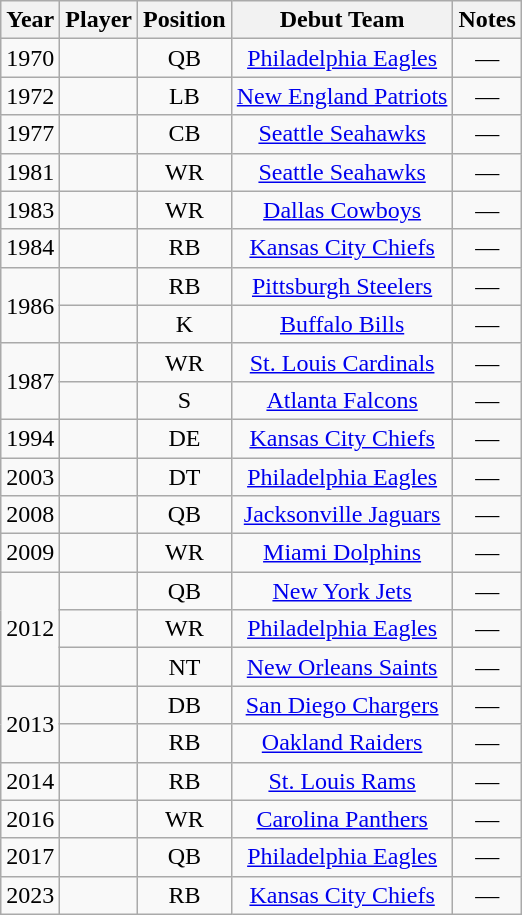<table class="wikitable sortable" style="text-align: center;">
<tr>
<th>Year</th>
<th>Player</th>
<th>Position</th>
<th>Debut Team</th>
<th>Notes</th>
</tr>
<tr>
<td align="center">1970</td>
<td align="center"></td>
<td align="center">QB</td>
<td align="center"><a href='#'>Philadelphia Eagles</a></td>
<td align="center">—</td>
</tr>
<tr>
<td align="center">1972</td>
<td align="center"></td>
<td align="center">LB</td>
<td align="center"><a href='#'>New England Patriots</a></td>
<td align="center">—</td>
</tr>
<tr>
<td align="center">1977</td>
<td align="center"></td>
<td align="center">CB</td>
<td align="center"><a href='#'>Seattle Seahawks</a></td>
<td align="center">—</td>
</tr>
<tr>
<td align="center">1981</td>
<td align="center"></td>
<td align="center">WR</td>
<td align="center"><a href='#'>Seattle Seahawks</a></td>
<td align="center">—</td>
</tr>
<tr>
<td align="center">1983</td>
<td align="center"></td>
<td align="center">WR</td>
<td align="center"><a href='#'>Dallas Cowboys</a></td>
<td align="center">—</td>
</tr>
<tr>
<td align="center">1984</td>
<td align="center"></td>
<td align="center">RB</td>
<td align="center"><a href='#'>Kansas City Chiefs</a></td>
<td align="center">—</td>
</tr>
<tr>
<td rowspan="2">1986</td>
<td align="center"></td>
<td align="center">RB</td>
<td align="center"><a href='#'>Pittsburgh Steelers</a></td>
<td align="center">—</td>
</tr>
<tr>
<td align="center"></td>
<td align="center">K</td>
<td align="center"><a href='#'>Buffalo Bills</a></td>
<td align="center">—</td>
</tr>
<tr>
<td rowspan="2">1987</td>
<td align="center"></td>
<td align="center">WR</td>
<td align="center"><a href='#'>St. Louis Cardinals</a></td>
<td align="center">—</td>
</tr>
<tr>
<td align="center"></td>
<td align="center">S</td>
<td align="center"><a href='#'>Atlanta Falcons</a></td>
<td align="center">—</td>
</tr>
<tr>
<td align="center">1994</td>
<td align="center"></td>
<td align="center">DE</td>
<td align="center"><a href='#'>Kansas City Chiefs</a></td>
<td align="center">—</td>
</tr>
<tr>
<td align="center">2003</td>
<td align="center"></td>
<td align="center">DT</td>
<td align="center"><a href='#'>Philadelphia Eagles</a></td>
<td align="center">—</td>
</tr>
<tr>
<td align="center">2008</td>
<td align="center"></td>
<td align="center">QB</td>
<td align="center"><a href='#'>Jacksonville Jaguars</a></td>
<td align="center">—</td>
</tr>
<tr>
<td align="center">2009</td>
<td align="center"></td>
<td align="center">WR</td>
<td align="center"><a href='#'>Miami Dolphins</a></td>
<td align="center">—</td>
</tr>
<tr>
<td rowspan="3">2012</td>
<td align="center"></td>
<td align="center">QB</td>
<td align="center"><a href='#'>New York Jets</a></td>
<td align="center">—</td>
</tr>
<tr>
<td align="center"></td>
<td align="center">WR</td>
<td align="center"><a href='#'>Philadelphia Eagles</a></td>
<td align="center">—</td>
</tr>
<tr>
<td align="center"></td>
<td align="center">NT</td>
<td align="center"><a href='#'>New Orleans Saints</a></td>
<td align="center">—</td>
</tr>
<tr>
<td rowspan="2">2013</td>
<td align="center"></td>
<td align="center">DB</td>
<td align="center"><a href='#'>San Diego Chargers</a></td>
<td align="center">—</td>
</tr>
<tr>
<td align="center"></td>
<td align="center">RB</td>
<td align="center"><a href='#'>Oakland Raiders</a></td>
<td align="center">—</td>
</tr>
<tr>
<td align="center">2014</td>
<td align="center"></td>
<td align="center">RB</td>
<td align="center"><a href='#'>St. Louis Rams</a></td>
<td align="center">—</td>
</tr>
<tr>
<td align="center">2016</td>
<td align="center"></td>
<td align="center">WR</td>
<td align="center"><a href='#'>Carolina Panthers</a></td>
<td align="center">—</td>
</tr>
<tr>
<td align="center">2017</td>
<td align="center"></td>
<td align="center">QB</td>
<td align="center"><a href='#'>Philadelphia Eagles</a></td>
<td align="center">—</td>
</tr>
<tr>
<td align="center">2023</td>
<td align="center"></td>
<td align="center">RB</td>
<td align="center"><a href='#'>Kansas City Chiefs</a></td>
<td align="center">—</td>
</tr>
</table>
